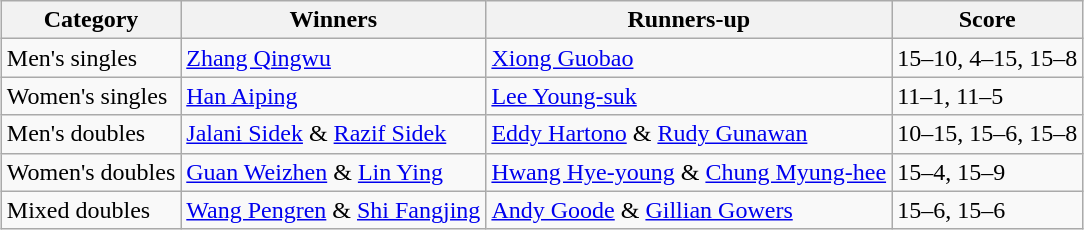<table class=wikitable style="margin:auto;">
<tr>
<th>Category</th>
<th>Winners</th>
<th>Runners-up</th>
<th>Score</th>
</tr>
<tr>
<td>Men's singles</td>
<td> <a href='#'>Zhang Qingwu</a></td>
<td> <a href='#'>Xiong Guobao</a></td>
<td>15–10, 4–15, 15–8</td>
</tr>
<tr>
<td>Women's singles</td>
<td> <a href='#'>Han Aiping</a></td>
<td> <a href='#'>Lee Young-suk</a></td>
<td>11–1, 11–5</td>
</tr>
<tr>
<td>Men's doubles</td>
<td> <a href='#'>Jalani Sidek</a> & <a href='#'>Razif Sidek</a></td>
<td> <a href='#'>Eddy Hartono</a> & <a href='#'>Rudy Gunawan</a></td>
<td>10–15, 15–6, 15–8</td>
</tr>
<tr>
<td>Women's doubles</td>
<td> <a href='#'>Guan Weizhen</a> & <a href='#'>Lin Ying</a></td>
<td> <a href='#'>Hwang Hye-young</a> & <a href='#'>Chung Myung-hee</a></td>
<td>15–4, 15–9</td>
</tr>
<tr>
<td>Mixed doubles</td>
<td> <a href='#'>Wang Pengren</a> & <a href='#'>Shi Fangjing</a></td>
<td> <a href='#'>Andy Goode</a> & <a href='#'>Gillian Gowers</a></td>
<td>15–6, 15–6</td>
</tr>
</table>
